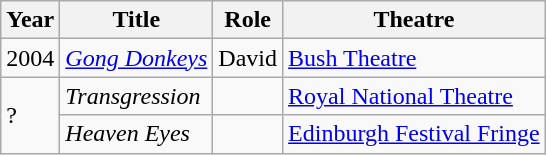<table class="wikitable">
<tr>
<th>Year</th>
<th>Title</th>
<th>Role</th>
<th>Theatre</th>
</tr>
<tr>
<td>2004</td>
<td><em><a href='#'>Gong Donkeys</a></em></td>
<td>David</td>
<td><a href='#'>Bush Theatre</a></td>
</tr>
<tr>
<td rowspan="2">?</td>
<td><em>Transgression</em></td>
<td></td>
<td><a href='#'>Royal National Theatre</a></td>
</tr>
<tr>
<td><em>Heaven Eyes</em></td>
<td></td>
<td><a href='#'>Edinburgh Festival Fringe</a></td>
</tr>
</table>
